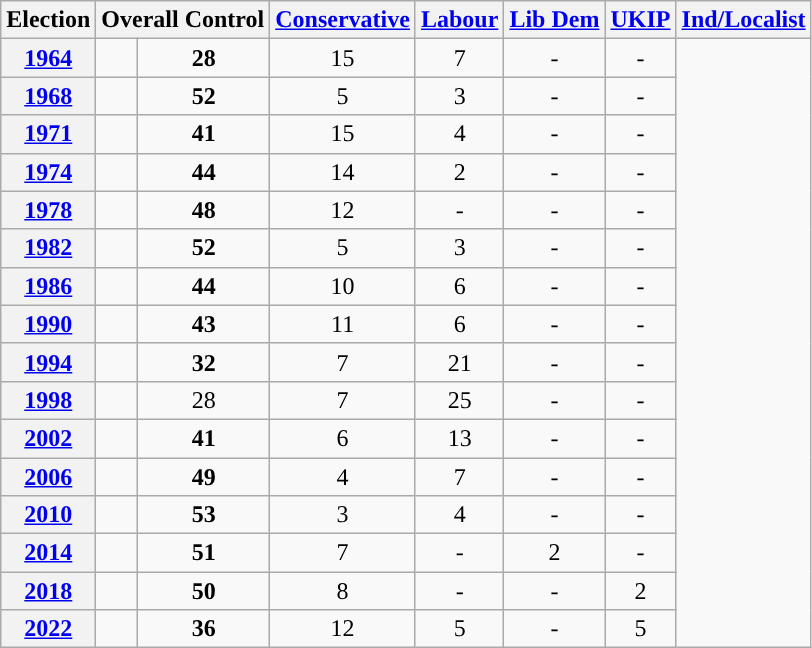<table class="wikitable">
<tr>
<th>Election</th>
<th colspan=2>Overall Control</th>
<th><a href='#'>Conservative</a></th>
<th><a href='#'>Labour</a></th>
<th><a href='#'>Lib Dem</a></th>
<th><a href='#'>UKIP</a></th>
<th><a href='#'>Ind/Localist</a></th>
</tr>
<tr>
<th><a href='#'>1964</a></th>
<td></td>
<td style="text-align: center;"><strong>28</strong></td>
<td style="text-align: center;">15</td>
<td style="text-align: center;">7</td>
<td style="text-align: center;">-</td>
<td style="text-align: center;">-</td>
</tr>
<tr>
<th><a href='#'>1968</a></th>
<td></td>
<td style="text-align: center;"><strong>52</strong></td>
<td style="text-align: center;">5</td>
<td style="text-align: center;">3</td>
<td style="text-align: center;">-</td>
<td style="text-align: center;">-</td>
</tr>
<tr>
<th><a href='#'>1971</a></th>
<td></td>
<td style="text-align: center;"><strong>41</strong></td>
<td style="text-align: center;">15</td>
<td style="text-align: center;">4</td>
<td style="text-align: center;">-</td>
<td style="text-align: center;">-</td>
</tr>
<tr>
<th><a href='#'>1974</a></th>
<td></td>
<td style="text-align: center;"><strong>44</strong></td>
<td style="text-align: center;">14</td>
<td style="text-align: center;">2</td>
<td style="text-align: center;">-</td>
<td style="text-align: center;">-</td>
</tr>
<tr>
<th><a href='#'>1978</a></th>
<td></td>
<td style="text-align: center;"><strong>48</strong></td>
<td style="text-align: center;">12</td>
<td style="text-align: center;">-</td>
<td style="text-align: center;">-</td>
<td style="text-align: center;">-</td>
</tr>
<tr>
<th><a href='#'>1982</a></th>
<td></td>
<td style="text-align: center;"><strong>52</strong></td>
<td style="text-align: center;">5</td>
<td style="text-align: center;">3</td>
<td style="text-align: center;">-</td>
<td style="text-align: center;">-</td>
</tr>
<tr>
<th><a href='#'>1986</a></th>
<td></td>
<td style="text-align: center;"><strong>44</strong></td>
<td style="text-align: center;">10</td>
<td style="text-align: center;">6</td>
<td style="text-align: center;">-</td>
<td style="text-align: center;">-</td>
</tr>
<tr>
<th><a href='#'>1990</a></th>
<td></td>
<td style="text-align: center;"><strong>43</strong></td>
<td style="text-align: center;">11</td>
<td style="text-align: center;">6</td>
<td style="text-align: center;">-</td>
<td style="text-align: center;">-</td>
</tr>
<tr>
<th><a href='#'>1994</a></th>
<td></td>
<td style="text-align: center;"><strong>32</strong></td>
<td style="text-align: center;">7</td>
<td style="text-align: center;">21</td>
<td style="text-align: center;">-</td>
<td style="text-align: center;">-</td>
</tr>
<tr>
<th><a href='#'>1998</a></th>
<td></td>
<td style="text-align: center;">28</td>
<td style="text-align: center;">7</td>
<td style="text-align: center;">25</td>
<td style="text-align: center;">-</td>
<td style="text-align: center;">-</td>
</tr>
<tr>
<th><a href='#'>2002</a></th>
<td></td>
<td style="text-align: center;"><strong>41</strong></td>
<td style="text-align: center;">6</td>
<td style="text-align: center;">13</td>
<td style="text-align: center;">-</td>
<td style="text-align: center;">-</td>
</tr>
<tr>
<th><a href='#'>2006</a></th>
<td></td>
<td style="text-align: center;"><strong>49</strong></td>
<td style="text-align: center;">4</td>
<td style="text-align: center;">7</td>
<td style="text-align: center;">-</td>
<td style="text-align: center;">-</td>
</tr>
<tr>
<th><a href='#'>2010</a></th>
<td></td>
<td style="text-align: center;"><strong>53</strong></td>
<td style="text-align: center;">3</td>
<td style="text-align: center;">4</td>
<td style="text-align: center;">-</td>
<td style="text-align: center;">-</td>
</tr>
<tr>
<th><a href='#'>2014</a></th>
<td></td>
<td style="text-align: center;"><strong>51</strong></td>
<td style="text-align: center;">7</td>
<td style="text-align: center;">-</td>
<td style="text-align: center;">2</td>
<td style="text-align: center;">-</td>
</tr>
<tr>
<th><a href='#'>2018</a></th>
<td></td>
<td style="text-align: center;"><strong>50</strong></td>
<td style="text-align: center;">8</td>
<td style="text-align: center;">-</td>
<td style="text-align: center;">-</td>
<td style="text-align: center;">2</td>
</tr>
<tr>
<th><a href='#'>2022</a></th>
<td></td>
<td style="text-align: center;"><strong>36</strong></td>
<td style="text-align: center;">12</td>
<td style="text-align: center;">5</td>
<td style="text-align: center;">-</td>
<td style="text-align: center;">5</td>
</tr>
</table>
